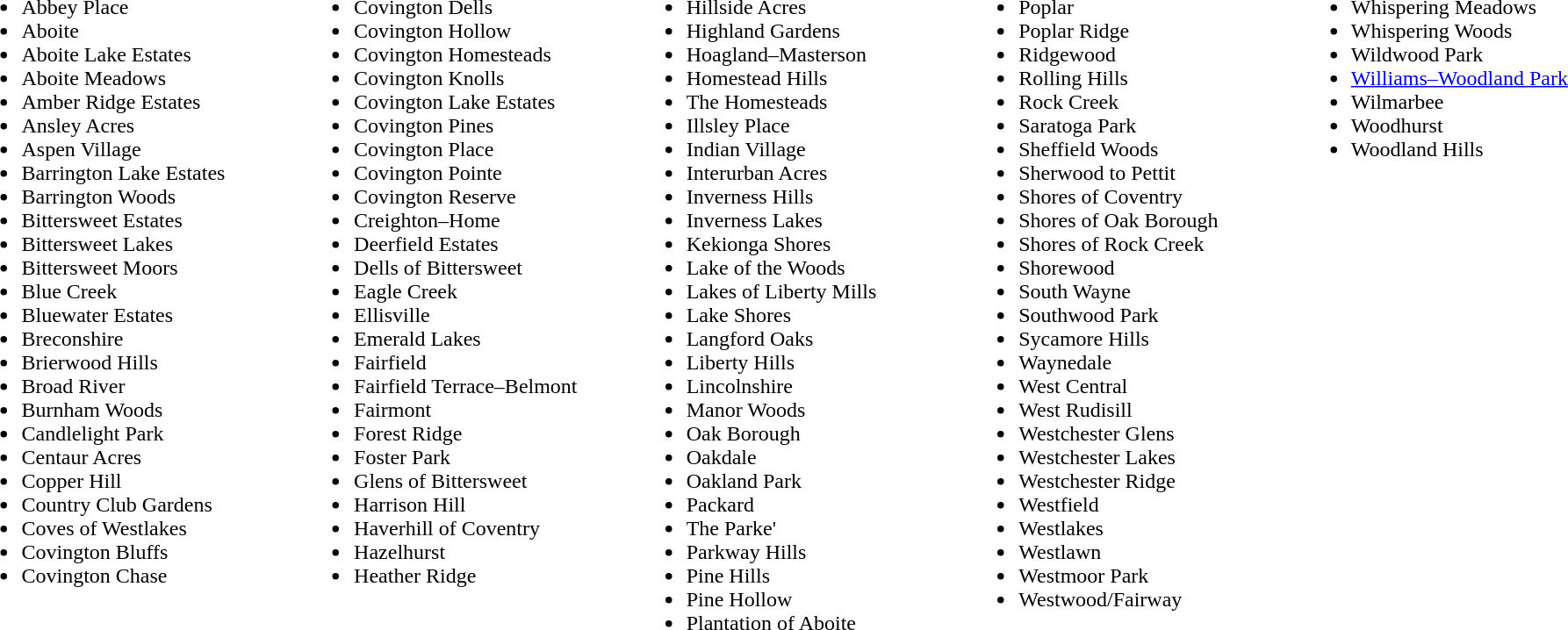<table>
<tr>
<td valign="top" width=14%><br><ul><li>Abbey Place</li><li>Aboite</li><li>Aboite Lake Estates</li><li>Aboite Meadows</li><li>Amber Ridge Estates</li><li>Ansley Acres</li><li>Aspen Village</li><li>Barrington Lake Estates</li><li>Barrington Woods</li><li>Bittersweet Estates</li><li>Bittersweet Lakes</li><li>Bittersweet Moors</li><li>Blue Creek</li><li>Bluewater Estates</li><li>Breconshire</li><li>Brierwood Hills</li><li>Broad River</li><li>Burnham Woods</li><li>Candlelight Park</li><li>Centaur Acres</li><li>Copper Hill</li><li>Country Club Gardens</li><li>Coves of Westlakes</li><li>Covington Bluffs</li><li>Covington Chase</li></ul></td>
<td valign="top" width=14%><br><ul><li>Covington Dells</li><li>Covington Hollow</li><li>Covington Homesteads</li><li>Covington Knolls</li><li>Covington Lake Estates</li><li>Covington Pines</li><li>Covington Place</li><li>Covington Pointe</li><li>Covington Reserve</li><li>Creighton–Home</li><li>Deerfield Estates</li><li>Dells of Bittersweet</li><li>Eagle Creek</li><li>Ellisville</li><li>Emerald Lakes</li><li>Fairfield</li><li>Fairfield Terrace–Belmont</li><li>Fairmont</li><li>Forest Ridge</li><li>Foster Park</li><li>Glens of Bittersweet</li><li>Harrison Hill</li><li>Haverhill of Coventry</li><li>Hazelhurst</li><li>Heather Ridge</li></ul></td>
<td valign="top" width=14%><br><ul><li>Hillside Acres</li><li>Highland Gardens</li><li>Hoagland–Masterson</li><li>Homestead Hills</li><li>The Homesteads</li><li>Illsley Place</li><li>Indian Village</li><li>Interurban Acres</li><li>Inverness Hills</li><li>Inverness Lakes</li><li>Kekionga Shores</li><li>Lake of the Woods</li><li>Lakes of Liberty Mills</li><li>Lake Shores</li><li>Langford Oaks</li><li>Liberty Hills</li><li>Lincolnshire</li><li>Manor Woods</li><li>Oak Borough</li><li>Oakdale</li><li>Oakland Park</li><li>Packard</li><li>The Parke'</li><li>Parkway Hills</li><li>Pine Hills</li><li>Pine Hollow</li><li>Plantation of Aboite</li></ul></td>
<td valign="top" width=14%><br><ul><li>Poplar</li><li>Poplar Ridge</li><li>Ridgewood</li><li>Rolling Hills</li><li>Rock Creek</li><li>Saratoga Park</li><li>Sheffield Woods</li><li>Sherwood to Pettit</li><li>Shores of Coventry</li><li>Shores of Oak Borough</li><li>Shores of Rock Creek</li><li>Shorewood</li><li>South Wayne</li><li>Southwood Park</li><li>Sycamore Hills</li><li>Waynedale</li><li>West Central</li><li>West Rudisill</li><li>Westchester Glens</li><li>Westchester Lakes</li><li>Westchester Ridge</li><li>Westfield</li><li>Westlakes</li><li>Westlawn</li><li>Westmoor Park</li><li>Westwood/Fairway</li></ul></td>
<td valign="top" width=14%><br><ul><li>Whispering Meadows</li><li>Whispering Woods</li><li>Wildwood Park</li><li><a href='#'>Williams–Woodland Park</a></li><li>Wilmarbee</li><li>Woodhurst</li><li>Woodland Hills</li></ul></td>
</tr>
</table>
